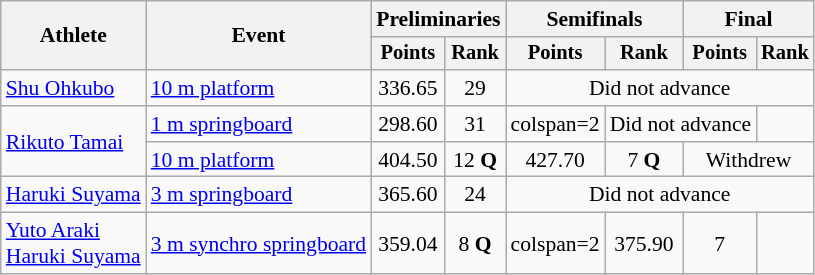<table class="wikitable" style="text-align:center; font-size:90%">
<tr>
<th rowspan=2>Athlete</th>
<th rowspan=2>Event</th>
<th colspan=2>Preliminaries</th>
<th colspan=2>Semifinals</th>
<th colspan=2>Final</th>
</tr>
<tr style="font-size:95%">
<th>Points</th>
<th>Rank</th>
<th>Points</th>
<th>Rank</th>
<th>Points</th>
<th>Rank</th>
</tr>
<tr>
<td align=left><a href='#'>Shu Ohkubo</a></td>
<td align=left><a href='#'>10 m platform</a></td>
<td>336.65</td>
<td>29</td>
<td colspan=4>Did not advance</td>
</tr>
<tr>
<td align=left rowspan=2><a href='#'>Rikuto Tamai</a></td>
<td align=left><a href='#'>1 m springboard</a></td>
<td>298.60</td>
<td>31</td>
<td>colspan=2 </td>
<td colspan=2>Did not advance</td>
</tr>
<tr>
<td align=left><a href='#'>10 m platform</a></td>
<td>404.50</td>
<td>12 <strong>Q</strong></td>
<td>427.70</td>
<td>7 <strong>Q</strong></td>
<td colspan=2>Withdrew</td>
</tr>
<tr>
<td align=left><a href='#'>Haruki Suyama</a></td>
<td align=left><a href='#'>3 m springboard</a></td>
<td>365.60</td>
<td>24</td>
<td colspan=4>Did not advance</td>
</tr>
<tr>
<td align=left><a href='#'>Yuto Araki</a><br> <a href='#'>Haruki Suyama</a></td>
<td align=left><a href='#'>3 m synchro springboard</a></td>
<td>359.04</td>
<td>8 <strong>Q</strong></td>
<td>colspan=2 </td>
<td>375.90</td>
<td>7</td>
</tr>
</table>
